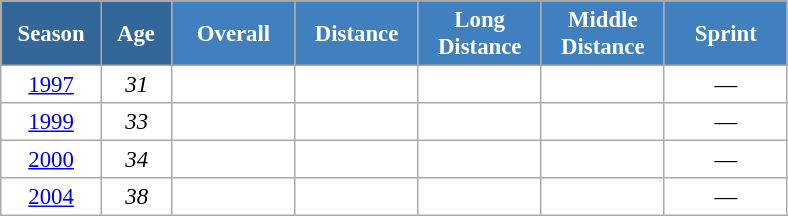<table class="wikitable" style="font-size:95%; text-align:center; border:grey solid 1px; border-collapse:collapse; background:#ffffff;">
<tr>
<th style="background-color:#369; color:white; width:60px;" rowspan="2"> Season </th>
<th style="background-color:#369; color:white; width:40px;" rowspan="2"> Age </th>
</tr>
<tr>
<th style="background-color:#4180be; color:white; width:75px;">Overall</th>
<th style="background-color:#4180be; color:white; width:75px;">Distance</th>
<th style="background-color:#4180be; color:white; width:75px;">Long Distance</th>
<th style="background-color:#4180be; color:white; width:75px;">Middle Distance</th>
<th style="background-color:#4180be; color:white; width:75px;">Sprint</th>
</tr>
<tr>
<td><a href='#'>1997</a></td>
<td><em>31</em></td>
<td></td>
<td></td>
<td></td>
<td></td>
<td>—</td>
</tr>
<tr>
<td><a href='#'>1999</a></td>
<td><em>33</em></td>
<td></td>
<td></td>
<td></td>
<td></td>
<td>—</td>
</tr>
<tr>
<td><a href='#'>2000</a></td>
<td><em>34</em></td>
<td></td>
<td></td>
<td></td>
<td></td>
<td>—</td>
</tr>
<tr>
<td><a href='#'>2004</a></td>
<td><em>38</em></td>
<td></td>
<td></td>
<td></td>
<td></td>
<td>—</td>
</tr>
</table>
